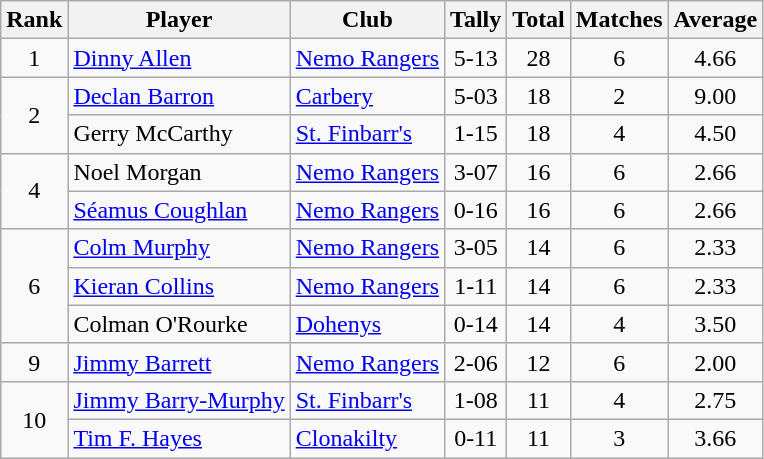<table class="wikitable">
<tr>
<th>Rank</th>
<th>Player</th>
<th>Club</th>
<th>Tally</th>
<th>Total</th>
<th>Matches</th>
<th>Average</th>
</tr>
<tr>
<td rowspan="1" style="text-align:center;">1</td>
<td><a href='#'>Dinny Allen</a></td>
<td><a href='#'>Nemo Rangers</a></td>
<td align=center>5-13</td>
<td align=center>28</td>
<td align=center>6</td>
<td align=center>4.66</td>
</tr>
<tr>
<td rowspan="2" style="text-align:center;">2</td>
<td><a href='#'>Declan Barron</a></td>
<td><a href='#'>Carbery</a></td>
<td align=center>5-03</td>
<td align=center>18</td>
<td align=center>2</td>
<td align=center>9.00</td>
</tr>
<tr>
<td>Gerry McCarthy</td>
<td><a href='#'>St. Finbarr's</a></td>
<td align=center>1-15</td>
<td align=center>18</td>
<td align=center>4</td>
<td align=center>4.50</td>
</tr>
<tr>
<td rowspan="2" style="text-align:center;">4</td>
<td>Noel Morgan</td>
<td><a href='#'>Nemo Rangers</a></td>
<td align=center>3-07</td>
<td align=center>16</td>
<td align=center>6</td>
<td align=center>2.66</td>
</tr>
<tr>
<td><a href='#'>Séamus Coughlan</a></td>
<td><a href='#'>Nemo Rangers</a></td>
<td align=center>0-16</td>
<td align=center>16</td>
<td align=center>6</td>
<td align=center>2.66</td>
</tr>
<tr>
<td rowspan="3" style="text-align:center;">6</td>
<td><a href='#'>Colm Murphy</a></td>
<td><a href='#'>Nemo Rangers</a></td>
<td align=center>3-05</td>
<td align=center>14</td>
<td align=center>6</td>
<td align=center>2.33</td>
</tr>
<tr>
<td><a href='#'>Kieran Collins</a></td>
<td><a href='#'>Nemo Rangers</a></td>
<td align=center>1-11</td>
<td align=center>14</td>
<td align=center>6</td>
<td align=center>2.33</td>
</tr>
<tr>
<td>Colman O'Rourke</td>
<td><a href='#'>Dohenys</a></td>
<td align=center>0-14</td>
<td align=center>14</td>
<td align=center>4</td>
<td align=center>3.50</td>
</tr>
<tr>
<td rowspan="1" style="text-align:center;">9</td>
<td><a href='#'>Jimmy Barrett</a></td>
<td><a href='#'>Nemo Rangers</a></td>
<td align=center>2-06</td>
<td align=center>12</td>
<td align=center>6</td>
<td align=center>2.00</td>
</tr>
<tr>
<td rowspan="2" style="text-align:center;">10</td>
<td><a href='#'>Jimmy Barry-Murphy</a></td>
<td><a href='#'>St. Finbarr's</a></td>
<td align=center>1-08</td>
<td align=center>11</td>
<td align=center>4</td>
<td align=center>2.75</td>
</tr>
<tr>
<td><a href='#'>Tim F. Hayes</a></td>
<td><a href='#'>Clonakilty</a></td>
<td align=center>0-11</td>
<td align=center>11</td>
<td align=center>3</td>
<td align=center>3.66</td>
</tr>
</table>
